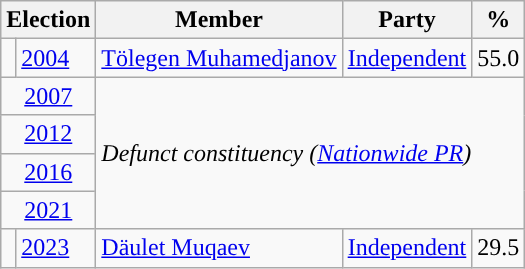<table class="wikitable">
<tr>
<th colspan="2">Election</th>
<th>Member</th>
<th>Party</th>
<th>%</th>
</tr>
<tr>
<td style="background-color: "></td>
<td><a href='#'>2004</a></td>
<td><a href='#'>Tölegen Muhamedjanov</a></td>
<td><a href='#'>Independent</a></td>
<td align="right">55.0</td>
</tr>
<tr>
<td colspan="2" align="center"><a href='#'>2007</a></td>
<td colspan="3" rowspan="4"><em>Defunct constituency (<a href='#'>Nationwide PR</a>)</em></td>
</tr>
<tr>
<td colspan="2" align="center"><a href='#'>2012</a></td>
</tr>
<tr>
<td colspan="2" align="center"><a href='#'>2016</a></td>
</tr>
<tr>
<td colspan="2" align="center"><a href='#'>2021</a></td>
</tr>
<tr>
<td style="background-color: "></td>
<td><a href='#'>2023</a></td>
<td><a href='#'>Däulet Muqaev</a></td>
<td><a href='#'>Independent</a></td>
<td align="right">29.5</td>
</tr>
</table>
